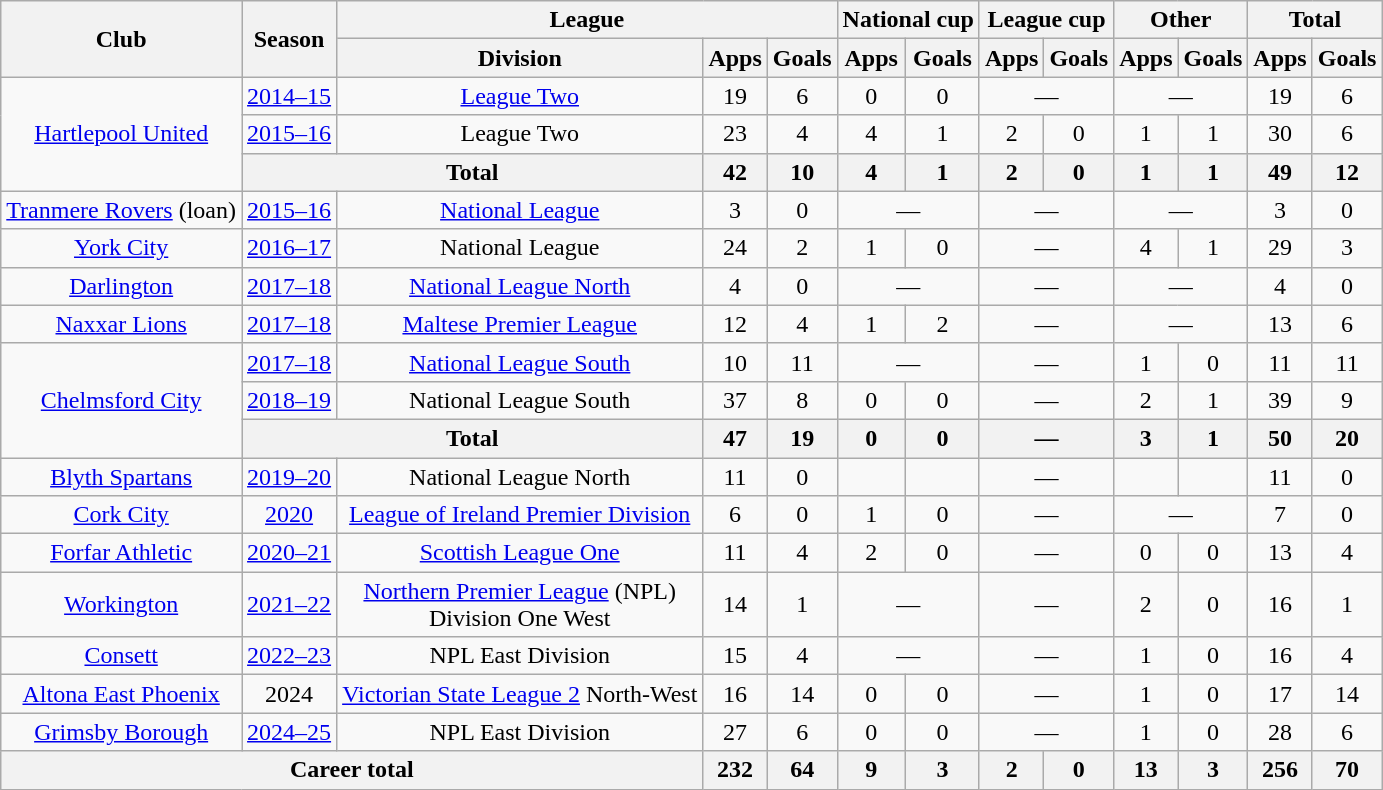<table class=wikitable style=text-align:center>
<tr>
<th rowspan=2>Club</th>
<th rowspan=2>Season</th>
<th colspan=3>League</th>
<th colspan=2>National cup</th>
<th colspan=2>League cup</th>
<th colspan=2>Other</th>
<th colspan=2>Total</th>
</tr>
<tr>
<th>Division</th>
<th>Apps</th>
<th>Goals</th>
<th>Apps</th>
<th>Goals</th>
<th>Apps</th>
<th>Goals</th>
<th>Apps</th>
<th>Goals</th>
<th>Apps</th>
<th>Goals</th>
</tr>
<tr>
<td rowspan=3><a href='#'>Hartlepool United</a></td>
<td><a href='#'>2014–15</a></td>
<td><a href='#'>League Two</a></td>
<td>19</td>
<td>6</td>
<td>0</td>
<td>0</td>
<td colspan=2>—</td>
<td colspan=2>—</td>
<td>19</td>
<td>6</td>
</tr>
<tr>
<td><a href='#'>2015–16</a></td>
<td>League Two</td>
<td>23</td>
<td>4</td>
<td>4</td>
<td>1</td>
<td>2</td>
<td>0</td>
<td>1</td>
<td>1</td>
<td>30</td>
<td>6</td>
</tr>
<tr>
<th colspan=2>Total</th>
<th>42</th>
<th>10</th>
<th>4</th>
<th>1</th>
<th>2</th>
<th>0</th>
<th>1</th>
<th>1</th>
<th>49</th>
<th>12</th>
</tr>
<tr>
<td><a href='#'>Tranmere Rovers</a> (loan)</td>
<td><a href='#'>2015–16</a></td>
<td><a href='#'>National League</a></td>
<td>3</td>
<td>0</td>
<td colspan=2>—</td>
<td colspan=2>—</td>
<td colspan=2>—</td>
<td>3</td>
<td>0</td>
</tr>
<tr>
<td><a href='#'>York City</a></td>
<td><a href='#'>2016–17</a></td>
<td>National League</td>
<td>24</td>
<td>2</td>
<td>1</td>
<td>0</td>
<td colspan=2>—</td>
<td>4</td>
<td>1</td>
<td>29</td>
<td>3</td>
</tr>
<tr>
<td><a href='#'>Darlington</a></td>
<td><a href='#'>2017–18</a></td>
<td><a href='#'>National League North</a></td>
<td>4</td>
<td>0</td>
<td colspan=2>—</td>
<td colspan=2>—</td>
<td colspan=2>—</td>
<td>4</td>
<td>0</td>
</tr>
<tr>
<td><a href='#'>Naxxar Lions</a></td>
<td><a href='#'>2017–18</a></td>
<td><a href='#'>Maltese Premier League</a></td>
<td>12</td>
<td>4</td>
<td>1</td>
<td>2</td>
<td colspan=2>—</td>
<td colspan=2>—</td>
<td>13</td>
<td>6</td>
</tr>
<tr>
<td rowspan=3><a href='#'>Chelmsford City</a></td>
<td><a href='#'>2017–18</a></td>
<td><a href='#'>National League South</a></td>
<td>10</td>
<td>11</td>
<td colspan=2>—</td>
<td colspan=2>—</td>
<td>1</td>
<td>0</td>
<td>11</td>
<td>11</td>
</tr>
<tr>
<td><a href='#'>2018–19</a></td>
<td>National League South</td>
<td>37</td>
<td>8</td>
<td>0</td>
<td>0</td>
<td colspan=2>—</td>
<td>2</td>
<td>1</td>
<td>39</td>
<td>9</td>
</tr>
<tr>
<th colspan=2>Total</th>
<th>47</th>
<th>19</th>
<th>0</th>
<th>0</th>
<th colspan=2>—</th>
<th>3</th>
<th>1</th>
<th>50</th>
<th>20</th>
</tr>
<tr>
<td><a href='#'>Blyth Spartans</a></td>
<td><a href='#'>2019–20</a></td>
<td>National League North</td>
<td>11</td>
<td>0</td>
<td></td>
<td></td>
<td colspan=2>—</td>
<td></td>
<td></td>
<td>11</td>
<td>0</td>
</tr>
<tr>
<td><a href='#'>Cork City</a></td>
<td><a href='#'>2020</a></td>
<td><a href='#'>League of Ireland Premier Division</a></td>
<td>6</td>
<td>0</td>
<td>1</td>
<td>0</td>
<td colspan=2>—</td>
<td colspan=2>—</td>
<td>7</td>
<td>0</td>
</tr>
<tr>
<td><a href='#'>Forfar Athletic</a></td>
<td><a href='#'>2020–21</a></td>
<td><a href='#'>Scottish League One</a></td>
<td>11</td>
<td>4</td>
<td>2</td>
<td>0</td>
<td colspan="2">—</td>
<td>0</td>
<td>0</td>
<td>13</td>
<td>4</td>
</tr>
<tr>
<td><a href='#'>Workington</a></td>
<td><a href='#'>2021–22</a></td>
<td><a href='#'>Northern Premier League</a> (NPL)<br>Division One West</td>
<td>14</td>
<td>1</td>
<td colspan="2">—</td>
<td colspan="2">—</td>
<td>2</td>
<td>0</td>
<td>16</td>
<td>1</td>
</tr>
<tr>
<td><a href='#'>Consett</a></td>
<td><a href='#'>2022–23</a></td>
<td>NPL East Division</td>
<td>15</td>
<td>4</td>
<td colspan="2">—</td>
<td colspan="2">—</td>
<td>1</td>
<td>0</td>
<td>16</td>
<td>4</td>
</tr>
<tr>
<td><a href='#'>Altona East Phoenix</a></td>
<td>2024</td>
<td><a href='#'>Victorian State League 2</a> North-West</td>
<td>16</td>
<td>14</td>
<td>0</td>
<td>0</td>
<td colspan="2">—</td>
<td>1</td>
<td>0</td>
<td>17</td>
<td>14</td>
</tr>
<tr>
<td><a href='#'>Grimsby Borough</a></td>
<td><a href='#'>2024–25</a></td>
<td>NPL East Division</td>
<td>27</td>
<td>6</td>
<td>0</td>
<td>0</td>
<td colspan="2">—</td>
<td>1</td>
<td>0</td>
<td>28</td>
<td>6</td>
</tr>
<tr>
<th colspan="3">Career total</th>
<th>232</th>
<th>64</th>
<th>9</th>
<th>3</th>
<th>2</th>
<th>0</th>
<th>13</th>
<th>3</th>
<th>256</th>
<th>70</th>
</tr>
</table>
